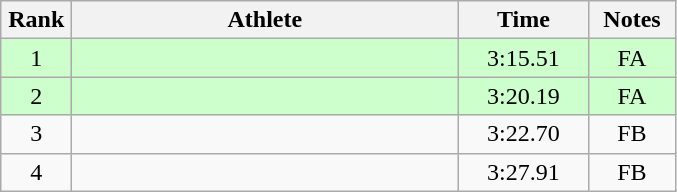<table class=wikitable style="text-align:center">
<tr>
<th width=40>Rank</th>
<th width=250>Athlete</th>
<th width=80>Time</th>
<th width=50>Notes</th>
</tr>
<tr bgcolor="ccffcc">
<td>1</td>
<td align=left></td>
<td>3:15.51</td>
<td>FA</td>
</tr>
<tr bgcolor="ccffcc">
<td>2</td>
<td align=left></td>
<td>3:20.19</td>
<td>FA</td>
</tr>
<tr>
<td>3</td>
<td align=left></td>
<td>3:22.70</td>
<td>FB</td>
</tr>
<tr>
<td>4</td>
<td align=left></td>
<td>3:27.91</td>
<td>FB</td>
</tr>
</table>
